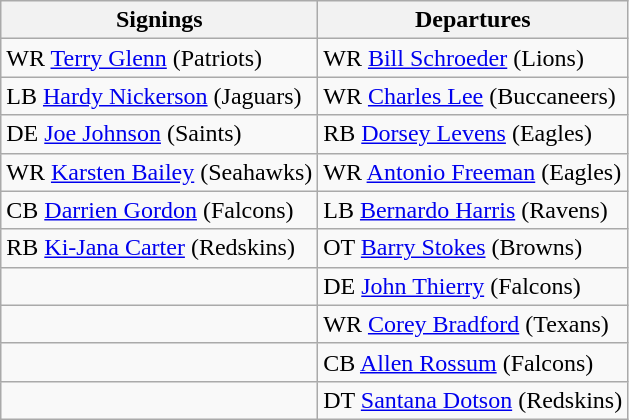<table class="wikitable">
<tr>
<th>Signings</th>
<th>Departures</th>
</tr>
<tr>
<td>WR <a href='#'>Terry Glenn</a> (Patriots)</td>
<td>WR <a href='#'>Bill Schroeder</a> (Lions)</td>
</tr>
<tr>
<td>LB <a href='#'>Hardy Nickerson</a> (Jaguars)</td>
<td>WR <a href='#'>Charles Lee</a> (Buccaneers)</td>
</tr>
<tr>
<td>DE <a href='#'>Joe Johnson</a> (Saints)</td>
<td>RB <a href='#'>Dorsey Levens</a> (Eagles)</td>
</tr>
<tr>
<td>WR <a href='#'>Karsten Bailey</a> (Seahawks)</td>
<td>WR <a href='#'>Antonio Freeman</a> (Eagles)</td>
</tr>
<tr>
<td>CB <a href='#'>Darrien Gordon</a> (Falcons)</td>
<td>LB <a href='#'>Bernardo Harris</a> (Ravens)</td>
</tr>
<tr>
<td>RB <a href='#'>Ki-Jana Carter</a> (Redskins)</td>
<td>OT <a href='#'>Barry Stokes</a> (Browns)</td>
</tr>
<tr>
<td></td>
<td>DE <a href='#'>John Thierry</a> (Falcons)</td>
</tr>
<tr>
<td></td>
<td>WR <a href='#'>Corey Bradford</a> (Texans)</td>
</tr>
<tr>
<td></td>
<td>CB <a href='#'>Allen Rossum</a> (Falcons)</td>
</tr>
<tr>
<td></td>
<td>DT <a href='#'>Santana Dotson</a> (Redskins)</td>
</tr>
</table>
